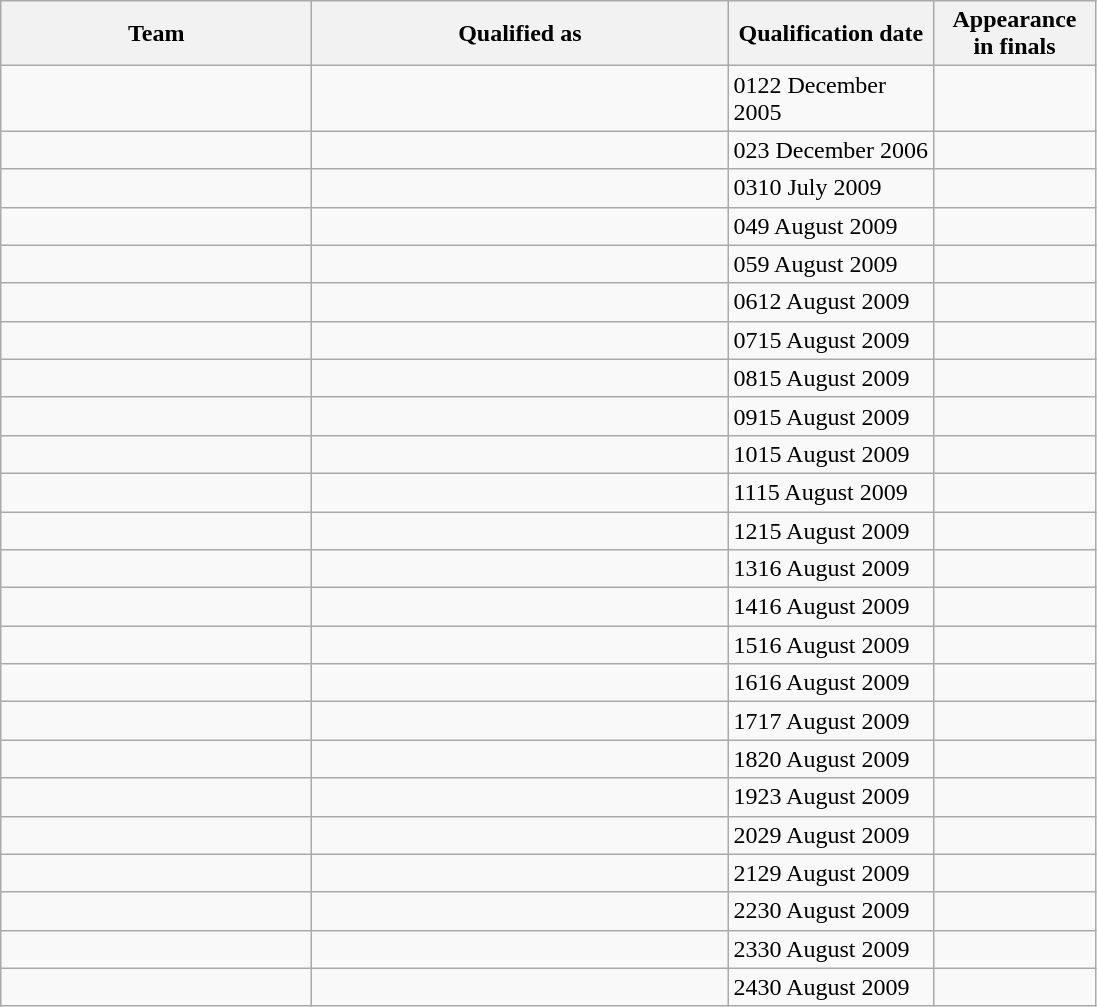<table class="wikitable sortable" style="text-align: left;">
<tr>
<th width="200">Team</th>
<th width="270">Qualified as</th>
<th width="130">Qualification date</th>
<th width="100">Appearance<br>in finals</th>
</tr>
<tr>
<td></td>
<td></td>
<td><span>01</span>22 December 2005</td>
<td></td>
</tr>
<tr>
<td></td>
<td></td>
<td><span>02</span>3 December 2006</td>
<td></td>
</tr>
<tr>
<td></td>
<td></td>
<td><span>03</span>10 July 2009</td>
<td></td>
</tr>
<tr>
<td></td>
<td></td>
<td><span>04</span>9 August 2009</td>
<td></td>
</tr>
<tr>
<td></td>
<td></td>
<td><span>05</span>9 August 2009</td>
<td></td>
</tr>
<tr>
<td></td>
<td></td>
<td><span>06</span>12 August 2009</td>
<td></td>
</tr>
<tr>
<td></td>
<td></td>
<td><span>07</span>15 August 2009</td>
<td></td>
</tr>
<tr>
<td></td>
<td></td>
<td><span>08</span>15 August 2009</td>
<td></td>
</tr>
<tr>
<td></td>
<td></td>
<td><span>09</span>15 August 2009</td>
<td></td>
</tr>
<tr>
<td></td>
<td></td>
<td><span>10</span>15 August 2009</td>
<td></td>
</tr>
<tr>
<td></td>
<td></td>
<td><span>11</span>15 August 2009</td>
<td></td>
</tr>
<tr>
<td></td>
<td></td>
<td><span>12</span>15 August 2009</td>
<td></td>
</tr>
<tr>
<td></td>
<td></td>
<td><span>13</span>16 August 2009</td>
<td></td>
</tr>
<tr>
<td></td>
<td></td>
<td><span>14</span>16 August 2009</td>
<td></td>
</tr>
<tr>
<td></td>
<td></td>
<td><span>15</span>16 August 2009</td>
<td></td>
</tr>
<tr>
<td></td>
<td></td>
<td><span>16</span>16 August 2009</td>
<td></td>
</tr>
<tr>
<td></td>
<td></td>
<td><span>17</span>17 August 2009</td>
<td></td>
</tr>
<tr>
<td></td>
<td></td>
<td><span>18</span>20 August 2009</td>
<td></td>
</tr>
<tr>
<td></td>
<td></td>
<td><span>19</span>23 August 2009</td>
<td></td>
</tr>
<tr>
<td></td>
<td></td>
<td><span>20</span>29 August 2009</td>
<td></td>
</tr>
<tr>
<td></td>
<td></td>
<td><span>21</span>29 August 2009</td>
<td></td>
</tr>
<tr>
<td></td>
<td></td>
<td><span>22</span>30 August 2009</td>
<td></td>
</tr>
<tr>
<td></td>
<td></td>
<td><span>23</span>30 August 2009</td>
<td></td>
</tr>
<tr>
<td></td>
<td></td>
<td><span>24</span>30 August 2009</td>
<td></td>
</tr>
</table>
